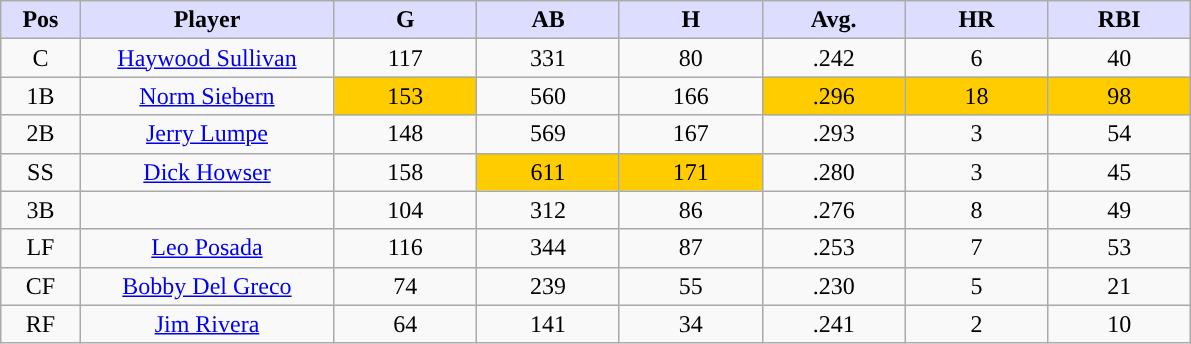<table class="wikitable sortable">
<tr>
<th style="background:#ddf; width:5%;">Pos</th>
<th style="background:#ddf; width:16%;">Player</th>
<th style="background:#ddf; width:9%;">G</th>
<th style="background:#ddf; width:9%;">AB</th>
<th style="background:#ddf; width:9%;">H</th>
<th style="background:#ddf; width:9%;">Avg.</th>
<th style="background:#ddf; width:9%;">HR</th>
<th style="background:#ddf; width:9%;">RBI</th>
</tr>
<tr style="text-align:center;">
<td>C</td>
<td><a href='#'>Haywood Sullivan</a></td>
<td>117</td>
<td>331</td>
<td>80</td>
<td>.242</td>
<td>6</td>
<td>40</td>
</tr>
<tr align="center">
<td>1B</td>
<td><a href='#'>Norm Siebern</a></td>
<td style="background:#fc0;">153</td>
<td>560</td>
<td>166</td>
<td style="background:#fc0;">.296</td>
<td style="background:#fc0;">18</td>
<td style="background:#fc0;">98</td>
</tr>
<tr align="center">
<td>2B</td>
<td><a href='#'>Jerry Lumpe</a></td>
<td>148</td>
<td>569</td>
<td>167</td>
<td>.293</td>
<td>3</td>
<td>54</td>
</tr>
<tr align="center">
<td>SS</td>
<td><a href='#'>Dick Howser</a></td>
<td>158</td>
<td style="background:#fc0;">611</td>
<td style="background:#fc0;">171</td>
<td>.280</td>
<td>3</td>
<td>45</td>
</tr>
<tr align="center">
<td>3B</td>
<td></td>
<td>104</td>
<td>312</td>
<td>86</td>
<td>.276</td>
<td>8</td>
<td>49</td>
</tr>
<tr align="center">
<td>LF</td>
<td><a href='#'>Leo Posada</a></td>
<td>116</td>
<td>344</td>
<td>87</td>
<td>.253</td>
<td>7</td>
<td>53</td>
</tr>
<tr align="center">
<td>CF</td>
<td><a href='#'>Bobby Del Greco</a></td>
<td>74</td>
<td>239</td>
<td>55</td>
<td>.230</td>
<td>5</td>
<td>21</td>
</tr>
<tr align="center">
<td>RF</td>
<td><a href='#'>Jim Rivera</a></td>
<td>64</td>
<td>141</td>
<td>34</td>
<td>.241</td>
<td>2</td>
<td>10</td>
</tr>
</table>
